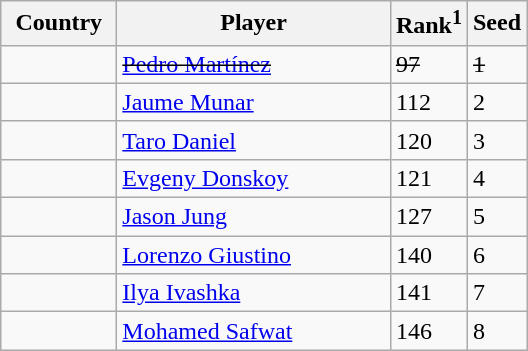<table class="sortable wikitable">
<tr>
<th width="70">Country</th>
<th width="175">Player</th>
<th>Rank<sup>1</sup></th>
<th>Seed</th>
</tr>
<tr>
<td><s></s></td>
<td><s><a href='#'>Pedro Martínez</a></s></td>
<td><s>97</s></td>
<td><s>1</s></td>
</tr>
<tr>
<td></td>
<td><a href='#'>Jaume Munar</a></td>
<td>112</td>
<td>2</td>
</tr>
<tr>
<td></td>
<td><a href='#'>Taro Daniel</a></td>
<td>120</td>
<td>3</td>
</tr>
<tr>
<td></td>
<td><a href='#'>Evgeny Donskoy</a></td>
<td>121</td>
<td>4</td>
</tr>
<tr>
<td></td>
<td><a href='#'>Jason Jung</a></td>
<td>127</td>
<td>5</td>
</tr>
<tr>
<td></td>
<td><a href='#'>Lorenzo Giustino</a></td>
<td>140</td>
<td>6</td>
</tr>
<tr>
<td></td>
<td><a href='#'>Ilya Ivashka</a></td>
<td>141</td>
<td>7</td>
</tr>
<tr>
<td></td>
<td><a href='#'>Mohamed Safwat</a></td>
<td>146</td>
<td>8</td>
</tr>
</table>
